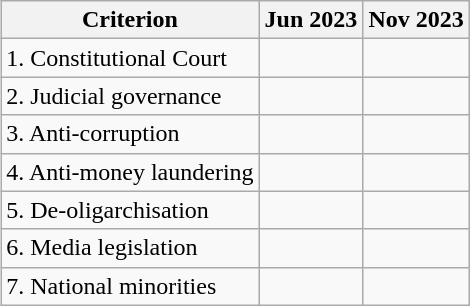<table class="wikitable sortable" style="float: right; clear: right; margin-left: 1em;">
<tr>
<th Scope="col">Criterion</th>
<th scope="col">Jun 2023</th>
<th scope="col">Nov 2023</th>
</tr>
<tr>
<td>1. Constitutional Court</td>
<td></td>
<td></td>
</tr>
<tr>
<td>2. Judicial governance</td>
<td></td>
<td></td>
</tr>
<tr>
<td>3. Anti-corruption</td>
<td></td>
<td></td>
</tr>
<tr>
<td>4. Anti-money laundering</td>
<td></td>
<td></td>
</tr>
<tr>
<td>5. De-oligarchisation</td>
<td></td>
<td></td>
</tr>
<tr>
<td>6. Media legislation</td>
<td></td>
<td></td>
</tr>
<tr>
<td>7. National minorities</td>
<td></td>
<td></td>
</tr>
</table>
